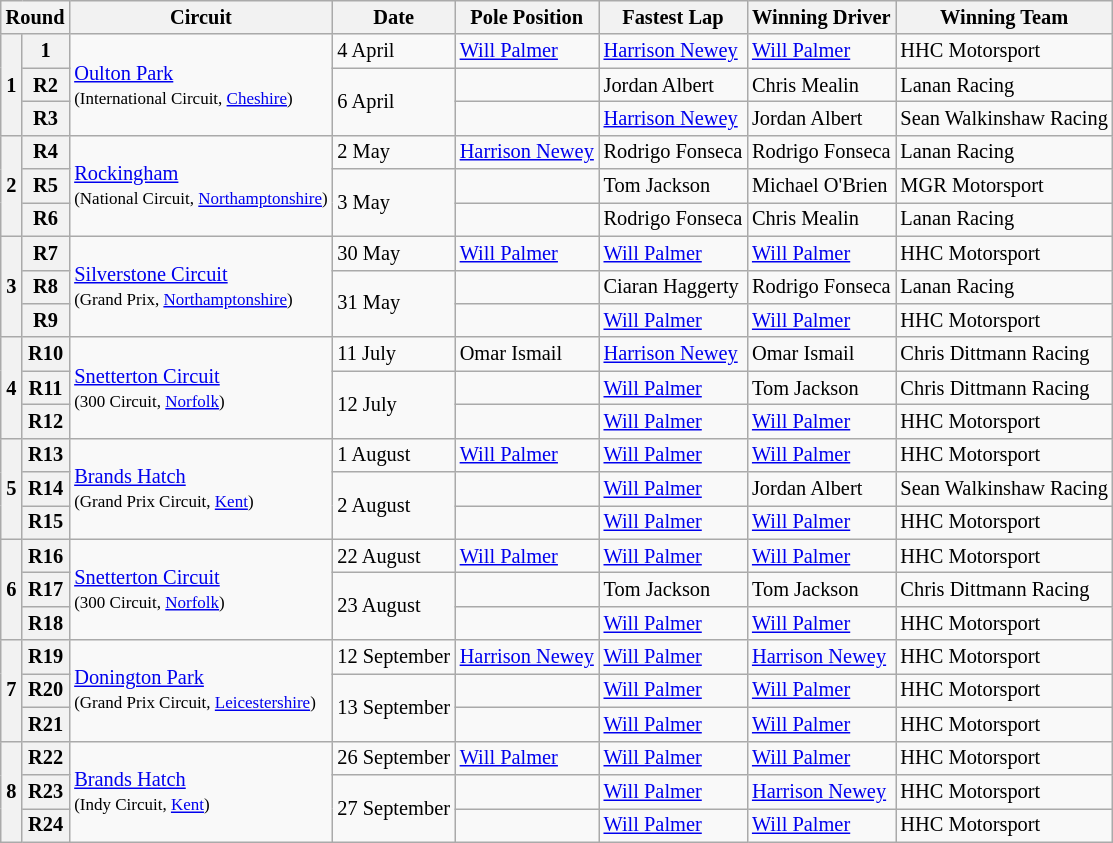<table class="wikitable" style="font-size: 85%">
<tr>
<th colspan=2>Round</th>
<th>Circuit</th>
<th>Date</th>
<th>Pole Position</th>
<th>Fastest Lap</th>
<th>Winning Driver</th>
<th>Winning Team</th>
</tr>
<tr>
<th rowspan=3>1</th>
<th>1</th>
<td rowspan=3><a href='#'>Oulton Park</a><br><small>(International Circuit, <a href='#'>Cheshire</a>)</small></td>
<td>4 April</td>
<td> <a href='#'>Will Palmer</a></td>
<td> <a href='#'>Harrison Newey</a></td>
<td> <a href='#'>Will Palmer</a></td>
<td>HHC Motorsport</td>
</tr>
<tr>
<th>R2</th>
<td rowspan=2>6 April</td>
<td></td>
<td> Jordan Albert</td>
<td> Chris Mealin</td>
<td>Lanan Racing</td>
</tr>
<tr>
<th>R3</th>
<td></td>
<td> <a href='#'>Harrison Newey</a></td>
<td> Jordan Albert</td>
<td>Sean Walkinshaw Racing</td>
</tr>
<tr>
<th rowspan=3>2</th>
<th>R4</th>
<td rowspan=3><a href='#'>Rockingham</a><br><small>(National Circuit, <a href='#'>Northamptonshire</a>)</small></td>
<td>2 May</td>
<td> <a href='#'>Harrison Newey</a></td>
<td> Rodrigo Fonseca</td>
<td> Rodrigo Fonseca</td>
<td>Lanan Racing</td>
</tr>
<tr>
<th>R5</th>
<td rowspan=2>3 May</td>
<td></td>
<td> Tom Jackson</td>
<td> Michael O'Brien</td>
<td>MGR Motorsport</td>
</tr>
<tr>
<th>R6</th>
<td></td>
<td> Rodrigo Fonseca</td>
<td> Chris Mealin</td>
<td>Lanan Racing</td>
</tr>
<tr>
<th rowspan=3>3</th>
<th>R7</th>
<td rowspan=3><a href='#'>Silverstone Circuit</a><br><small>(Grand Prix, <a href='#'>Northamptonshire</a>)</small></td>
<td>30 May</td>
<td> <a href='#'>Will Palmer</a></td>
<td> <a href='#'>Will Palmer</a></td>
<td> <a href='#'>Will Palmer</a></td>
<td>HHC Motorsport</td>
</tr>
<tr>
<th>R8</th>
<td rowspan=2>31 May</td>
<td></td>
<td> Ciaran Haggerty</td>
<td> Rodrigo Fonseca</td>
<td>Lanan Racing</td>
</tr>
<tr>
<th>R9</th>
<td></td>
<td> <a href='#'>Will Palmer</a></td>
<td> <a href='#'>Will Palmer</a></td>
<td>HHC Motorsport</td>
</tr>
<tr>
<th rowspan=3>4</th>
<th>R10</th>
<td rowspan=3><a href='#'>Snetterton Circuit</a><br><small>(300 Circuit, <a href='#'>Norfolk</a>)</small></td>
<td>11 July</td>
<td> Omar Ismail</td>
<td> <a href='#'>Harrison Newey</a></td>
<td> Omar Ismail</td>
<td>Chris Dittmann Racing</td>
</tr>
<tr>
<th>R11</th>
<td rowspan=2>12 July</td>
<td></td>
<td> <a href='#'>Will Palmer</a></td>
<td> Tom Jackson</td>
<td>Chris Dittmann Racing</td>
</tr>
<tr>
<th>R12</th>
<td></td>
<td> <a href='#'>Will Palmer</a></td>
<td> <a href='#'>Will Palmer</a></td>
<td>HHC Motorsport</td>
</tr>
<tr>
<th rowspan=3>5</th>
<th>R13</th>
<td rowspan=3><a href='#'>Brands Hatch</a><br><small>(Grand Prix Circuit, <a href='#'>Kent</a>)</small></td>
<td>1 August</td>
<td> <a href='#'>Will Palmer</a></td>
<td> <a href='#'>Will Palmer</a></td>
<td> <a href='#'>Will Palmer</a></td>
<td>HHC Motorsport</td>
</tr>
<tr>
<th>R14</th>
<td rowspan=2>2 August</td>
<td></td>
<td> <a href='#'>Will Palmer</a></td>
<td> Jordan Albert</td>
<td>Sean Walkinshaw Racing</td>
</tr>
<tr>
<th>R15</th>
<td></td>
<td> <a href='#'>Will Palmer</a></td>
<td> <a href='#'>Will Palmer</a></td>
<td>HHC Motorsport</td>
</tr>
<tr>
<th rowspan=3>6</th>
<th>R16</th>
<td rowspan=3><a href='#'>Snetterton Circuit</a><br><small>(300 Circuit, <a href='#'>Norfolk</a>)</small></td>
<td>22 August</td>
<td> <a href='#'>Will Palmer</a></td>
<td> <a href='#'>Will Palmer</a></td>
<td> <a href='#'>Will Palmer</a></td>
<td>HHC Motorsport</td>
</tr>
<tr>
<th>R17</th>
<td rowspan=2>23 August</td>
<td></td>
<td> Tom Jackson</td>
<td> Tom Jackson</td>
<td>Chris Dittmann Racing</td>
</tr>
<tr>
<th>R18</th>
<td></td>
<td> <a href='#'>Will Palmer</a></td>
<td> <a href='#'>Will Palmer</a></td>
<td>HHC Motorsport</td>
</tr>
<tr>
<th rowspan=3>7</th>
<th>R19</th>
<td rowspan=3><a href='#'>Donington Park</a><br><small>(Grand Prix Circuit, <a href='#'>Leicestershire</a>)</small></td>
<td>12 September</td>
<td> <a href='#'>Harrison Newey</a></td>
<td> <a href='#'>Will Palmer</a></td>
<td> <a href='#'>Harrison Newey</a></td>
<td>HHC Motorsport</td>
</tr>
<tr>
<th>R20</th>
<td rowspan=2>13 September</td>
<td></td>
<td> <a href='#'>Will Palmer</a></td>
<td> <a href='#'>Will Palmer</a></td>
<td>HHC Motorsport</td>
</tr>
<tr>
<th>R21</th>
<td></td>
<td> <a href='#'>Will Palmer</a></td>
<td> <a href='#'>Will Palmer</a></td>
<td>HHC Motorsport</td>
</tr>
<tr>
<th rowspan=3>8</th>
<th>R22</th>
<td rowspan=3><a href='#'>Brands Hatch</a><br><small>(Indy Circuit, <a href='#'>Kent</a>)</small></td>
<td>26 September</td>
<td> <a href='#'>Will Palmer</a></td>
<td> <a href='#'>Will Palmer</a></td>
<td> <a href='#'>Will Palmer</a></td>
<td>HHC Motorsport</td>
</tr>
<tr>
<th>R23</th>
<td rowspan=2>27 September</td>
<td></td>
<td> <a href='#'>Will Palmer</a></td>
<td> <a href='#'>Harrison Newey</a></td>
<td>HHC Motorsport</td>
</tr>
<tr>
<th>R24</th>
<td></td>
<td> <a href='#'>Will Palmer</a></td>
<td> <a href='#'>Will Palmer</a></td>
<td>HHC Motorsport</td>
</tr>
</table>
